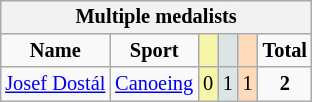<table class=wikitable style="font-size:85%; float:right; text-align:center">
<tr bgcolor=EFEFEF>
<th colspan=7>Multiple medalists</th>
</tr>
<tr>
<td><strong>Name</strong></td>
<td><strong>Sport</strong></td>
<td bgcolor=F7F6A8></td>
<td bgcolor=DCE5E5></td>
<td bgcolor=FFDAB9></td>
<td><strong>Total</strong></td>
</tr>
<tr>
<td><a href='#'>Josef Dostál</a></td>
<td><a href='#'>Canoeing</a></td>
<td bgcolor=F7F6A8>0</td>
<td bgcolor=DCE5E5>1</td>
<td bgcolor=FFDAB9>1</td>
<td><strong>2</strong></td>
</tr>
</table>
